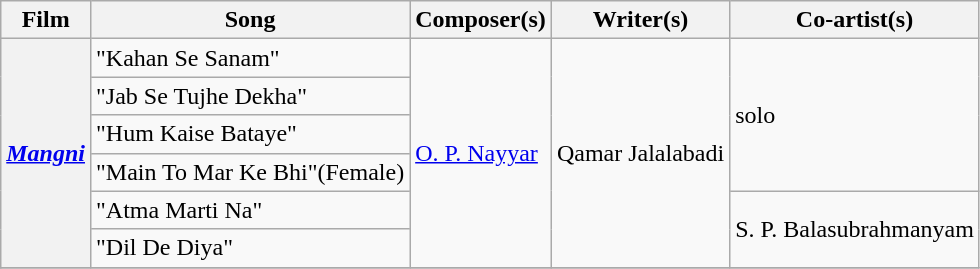<table class="wikitable sortable">
<tr>
<th>Film</th>
<th>Song</th>
<th>Composer(s)</th>
<th>Writer(s)</th>
<th>Co-artist(s)</th>
</tr>
<tr>
<th rowspan="6"><em><a href='#'>Mangni</a></em></th>
<td>"Kahan Se Sanam"</td>
<td rowspan="6"><a href='#'>O. P. Nayyar</a></td>
<td rowspan=6>Qamar Jalalabadi</td>
<td rowspan=4>solo</td>
</tr>
<tr>
<td>"Jab Se Tujhe Dekha"</td>
</tr>
<tr>
<td>"Hum Kaise Bataye"</td>
</tr>
<tr>
<td>"Main To Mar Ke Bhi"(Female)</td>
</tr>
<tr>
<td>"Atma Marti Na"</td>
<td Rowspan=2>S. P. Balasubrahmanyam</td>
</tr>
<tr>
<td>"Dil De Diya"</td>
</tr>
<tr>
</tr>
</table>
